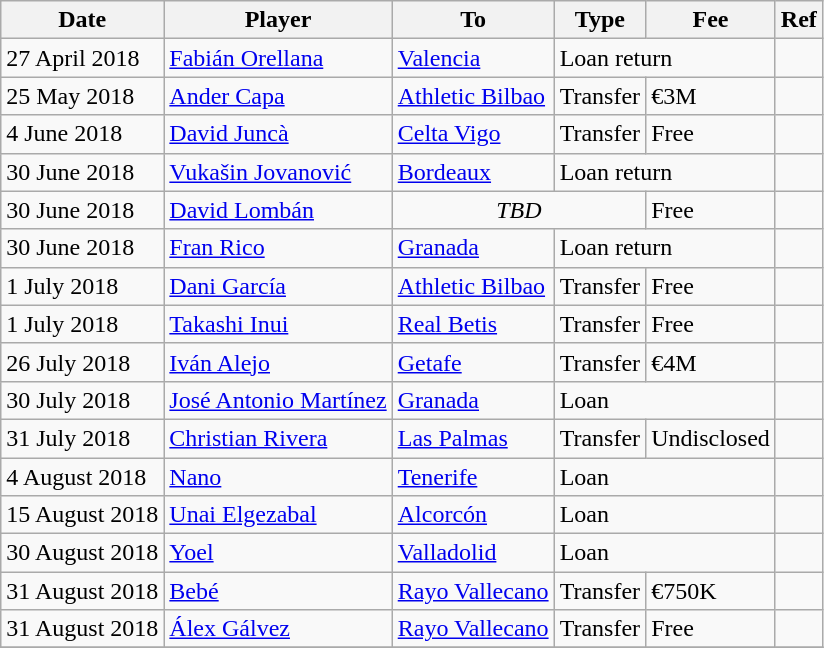<table class="wikitable">
<tr>
<th>Date</th>
<th>Player</th>
<th>To</th>
<th>Type</th>
<th>Fee</th>
<th>Ref</th>
</tr>
<tr>
<td>27 April 2018</td>
<td> <a href='#'>Fabián Orellana</a></td>
<td> <a href='#'>Valencia</a></td>
<td colspan=2>Loan return</td>
<td></td>
</tr>
<tr>
<td>25 May 2018</td>
<td> <a href='#'>Ander Capa</a></td>
<td> <a href='#'>Athletic Bilbao</a></td>
<td>Transfer</td>
<td>€3M</td>
<td></td>
</tr>
<tr>
<td>4 June 2018</td>
<td> <a href='#'>David Juncà</a></td>
<td> <a href='#'>Celta Vigo</a></td>
<td>Transfer</td>
<td>Free</td>
<td></td>
</tr>
<tr>
<td>30 June 2018</td>
<td> <a href='#'>Vukašin Jovanović</a></td>
<td> <a href='#'>Bordeaux</a></td>
<td colspan=2>Loan return</td>
<td></td>
</tr>
<tr>
<td>30 June 2018</td>
<td> <a href='#'>David Lombán</a></td>
<td colspan=2 align=center><em>TBD</em></td>
<td>Free</td>
<td></td>
</tr>
<tr>
<td>30 June 2018</td>
<td> <a href='#'>Fran Rico</a></td>
<td> <a href='#'>Granada</a></td>
<td colspan=2>Loan return</td>
<td></td>
</tr>
<tr>
<td>1 July 2018</td>
<td> <a href='#'>Dani García</a></td>
<td> <a href='#'>Athletic Bilbao</a></td>
<td>Transfer</td>
<td>Free</td>
<td></td>
</tr>
<tr>
<td>1 July 2018</td>
<td> <a href='#'>Takashi Inui</a></td>
<td> <a href='#'>Real Betis</a></td>
<td>Transfer</td>
<td>Free</td>
<td></td>
</tr>
<tr>
<td>26 July 2018</td>
<td> <a href='#'>Iván Alejo</a></td>
<td> <a href='#'>Getafe</a></td>
<td>Transfer</td>
<td>€4M</td>
<td></td>
</tr>
<tr>
<td>30 July 2018</td>
<td> <a href='#'>José Antonio Martínez</a></td>
<td> <a href='#'>Granada</a></td>
<td colspan=2>Loan</td>
<td></td>
</tr>
<tr>
<td>31 July 2018</td>
<td> <a href='#'>Christian Rivera</a></td>
<td> <a href='#'>Las Palmas</a></td>
<td>Transfer</td>
<td>Undisclosed</td>
<td></td>
</tr>
<tr>
<td>4 August 2018</td>
<td> <a href='#'>Nano</a></td>
<td> <a href='#'>Tenerife</a></td>
<td colspan=2>Loan</td>
<td></td>
</tr>
<tr>
<td>15 August 2018</td>
<td> <a href='#'>Unai Elgezabal</a></td>
<td> <a href='#'>Alcorcón</a></td>
<td colspan=2>Loan</td>
<td></td>
</tr>
<tr>
<td>30 August 2018</td>
<td> <a href='#'>Yoel</a></td>
<td> <a href='#'>Valladolid</a></td>
<td colspan=2>Loan</td>
<td></td>
</tr>
<tr>
<td>31 August 2018</td>
<td> <a href='#'>Bebé</a></td>
<td> <a href='#'>Rayo Vallecano</a></td>
<td>Transfer</td>
<td>€750K</td>
<td></td>
</tr>
<tr>
<td>31 August 2018</td>
<td> <a href='#'>Álex Gálvez</a></td>
<td> <a href='#'>Rayo Vallecano</a></td>
<td>Transfer</td>
<td>Free</td>
<td></td>
</tr>
<tr>
</tr>
</table>
